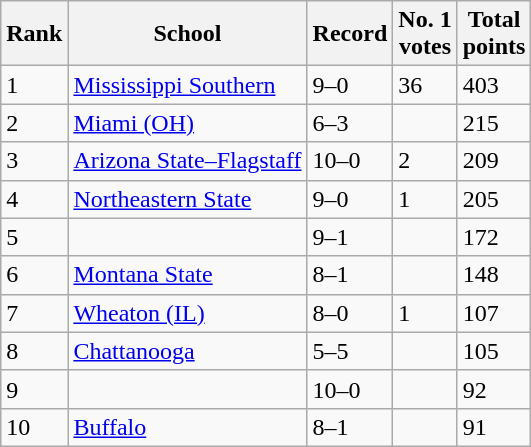<table class="wikitable">
<tr>
<th>Rank</th>
<th>School</th>
<th>Record</th>
<th>No. 1<br>votes</th>
<th>Total<br>points</th>
</tr>
<tr>
<td>1</td>
<td><a href='#'>Mississippi Southern</a></td>
<td>9–0</td>
<td>36</td>
<td>403</td>
</tr>
<tr>
<td>2</td>
<td><a href='#'>Miami (OH)</a></td>
<td>6–3</td>
<td></td>
<td>215</td>
</tr>
<tr>
<td>3</td>
<td><a href='#'>Arizona State–Flagstaff</a></td>
<td>10–0</td>
<td>2</td>
<td>209</td>
</tr>
<tr>
<td>4</td>
<td><a href='#'>Northeastern State</a></td>
<td>9–0</td>
<td>1</td>
<td>205</td>
</tr>
<tr>
<td>5</td>
<td></td>
<td>9–1</td>
<td></td>
<td>172</td>
</tr>
<tr>
<td>6</td>
<td><a href='#'>Montana State</a></td>
<td>8–1</td>
<td></td>
<td>148</td>
</tr>
<tr>
<td>7</td>
<td><a href='#'>Wheaton (IL)</a></td>
<td>8–0</td>
<td>1</td>
<td>107</td>
</tr>
<tr>
<td>8</td>
<td><a href='#'>Chattanooga</a></td>
<td>5–5</td>
<td></td>
<td>105</td>
</tr>
<tr>
<td>9</td>
<td></td>
<td>10–0</td>
<td></td>
<td>92</td>
</tr>
<tr>
<td>10</td>
<td><a href='#'>Buffalo</a></td>
<td>8–1</td>
<td></td>
<td>91</td>
</tr>
</table>
